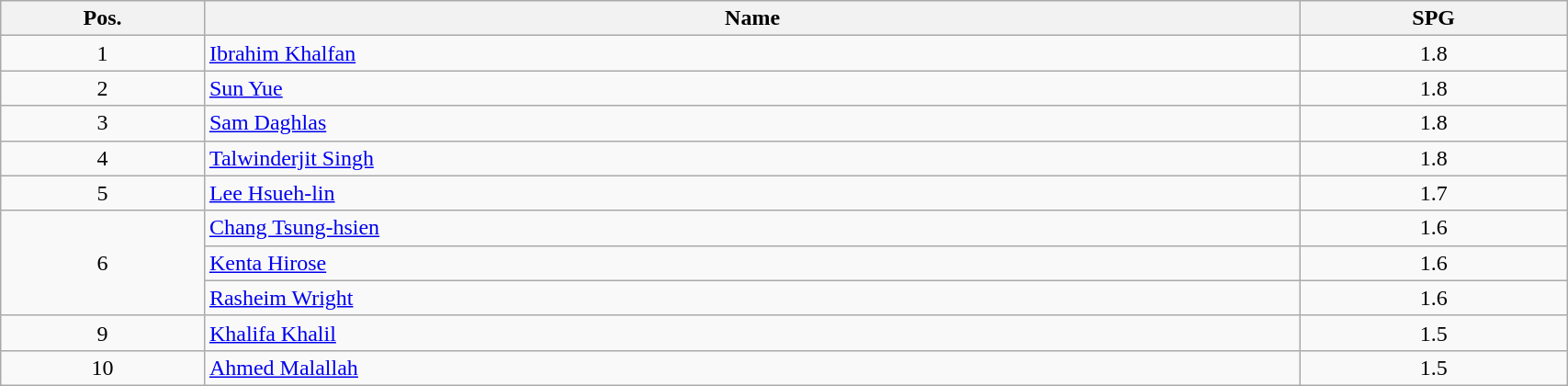<table class=wikitable width="90%">
<tr>
<th width="13%">Pos.</th>
<th width="70%">Name</th>
<th width="17%">SPG</th>
</tr>
<tr>
<td align=center>1</td>
<td> <a href='#'>Ibrahim Khalfan</a></td>
<td align=center>1.8</td>
</tr>
<tr>
<td align=center>2</td>
<td> <a href='#'>Sun Yue</a></td>
<td align=center>1.8</td>
</tr>
<tr>
<td align=center>3</td>
<td> <a href='#'>Sam Daghlas</a></td>
<td align=center>1.8</td>
</tr>
<tr>
<td align=center>4</td>
<td> <a href='#'>Talwinderjit Singh</a></td>
<td align=center>1.8</td>
</tr>
<tr>
<td align=center>5</td>
<td> <a href='#'>Lee Hsueh-lin</a></td>
<td align=center>1.7</td>
</tr>
<tr>
<td align=center rowspan=3>6</td>
<td> <a href='#'>Chang Tsung-hsien</a></td>
<td align=center>1.6</td>
</tr>
<tr>
<td> <a href='#'>Kenta Hirose</a></td>
<td align=center>1.6</td>
</tr>
<tr>
<td> <a href='#'>Rasheim Wright</a></td>
<td align=center>1.6</td>
</tr>
<tr>
<td align=center>9</td>
<td> <a href='#'>Khalifa Khalil</a></td>
<td align=center>1.5</td>
</tr>
<tr>
<td align=center>10</td>
<td> <a href='#'>Ahmed Malallah</a></td>
<td align=center>1.5</td>
</tr>
</table>
